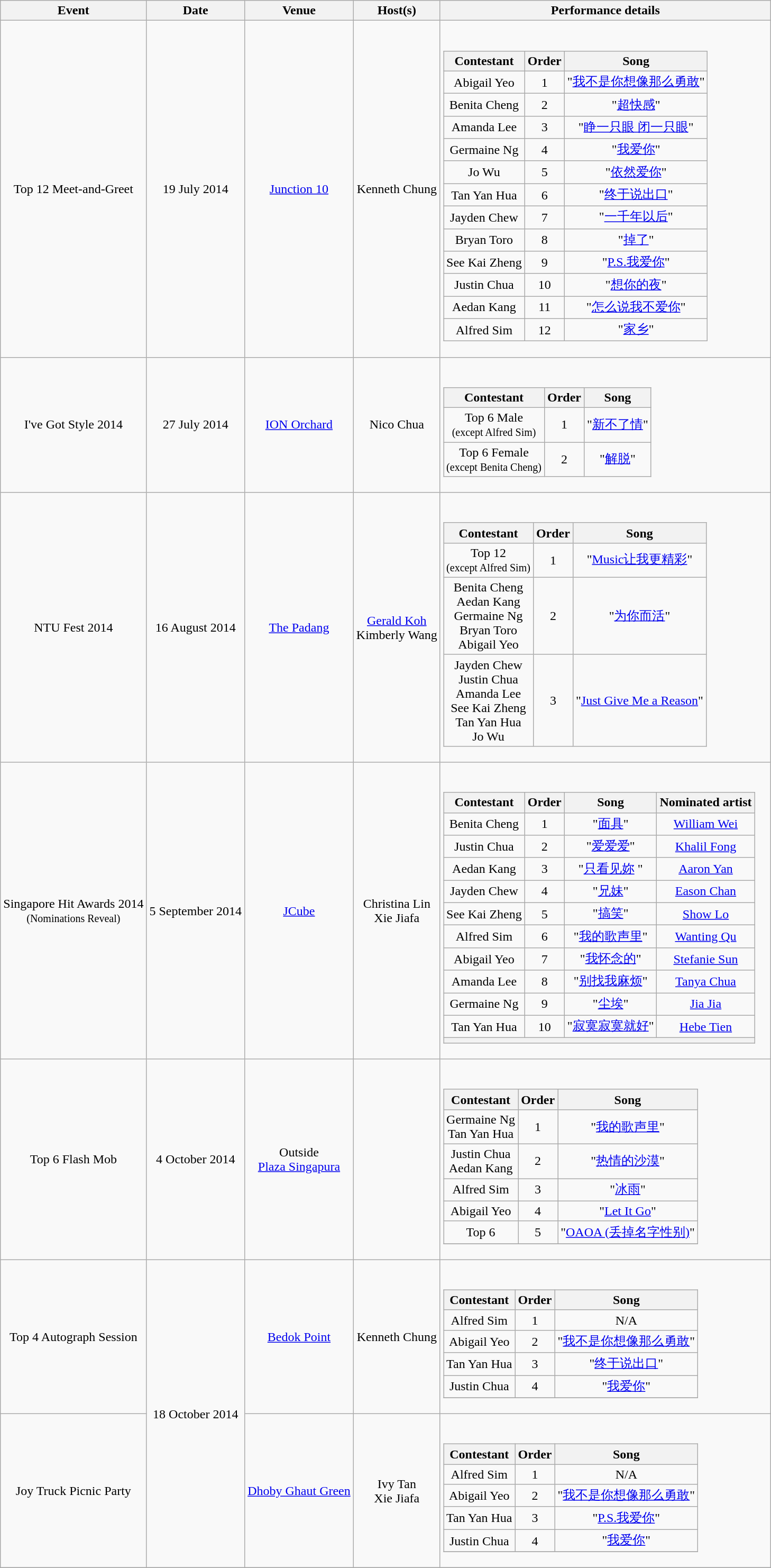<table class="wikitable plainrowheaders" style="text-align: center; font-size: 100%;">
<tr>
<th scope="col">Event</th>
<th scope="col">Date</th>
<th scope="col">Venue</th>
<th scope="col">Host(s)</th>
<th scope="col">Performance details</th>
</tr>
<tr>
<td>Top 12 Meet-and-Greet</td>
<td>19 July 2014</td>
<td><a href='#'>Junction 10</a></td>
<td>Kenneth Chung</td>
<td style="text-align:center;"><br><table class="wikitable collapsible collapsed">
<tr>
<th scope="col">Contestant</th>
<th scope="col">Order</th>
<th scope="col">Song</th>
</tr>
<tr>
<td>Abigail Yeo</td>
<td>1</td>
<td>"<a href='#'>我不是你想像那么勇敢</a>"</td>
</tr>
<tr>
<td>Benita Cheng</td>
<td>2</td>
<td>"<a href='#'>超快感</a>"</td>
</tr>
<tr>
<td>Amanda Lee</td>
<td>3</td>
<td>"<a href='#'>睁一只眼 闭一只眼</a>"</td>
</tr>
<tr>
<td>Germaine Ng</td>
<td>4</td>
<td>"<a href='#'>我爱你</a>"</td>
</tr>
<tr>
<td>Jo Wu</td>
<td>5</td>
<td>"<a href='#'>依然爱你</a>"</td>
</tr>
<tr>
<td>Tan Yan Hua</td>
<td>6</td>
<td>"<a href='#'>终于说出口</a>"</td>
</tr>
<tr>
<td>Jayden Chew</td>
<td>7</td>
<td>"<a href='#'>一千年以后</a>"</td>
</tr>
<tr>
<td>Bryan Toro</td>
<td>8</td>
<td>"<a href='#'>掉了</a>"</td>
</tr>
<tr>
<td>See Kai Zheng</td>
<td>9</td>
<td>"<a href='#'>P.S.我爱你</a>"</td>
</tr>
<tr>
<td>Justin Chua</td>
<td>10</td>
<td>"<a href='#'>想你的夜</a>"</td>
</tr>
<tr>
<td>Aedan Kang</td>
<td>11</td>
<td>"<a href='#'>怎么说我不爱你</a>"</td>
</tr>
<tr>
<td>Alfred Sim</td>
<td>12</td>
<td>"<a href='#'>家乡</a>"</td>
</tr>
</table>
</td>
</tr>
<tr>
<td>I've Got Style 2014</td>
<td>27 July 2014</td>
<td><a href='#'>ION Orchard</a></td>
<td>Nico Chua</td>
<td style="text-align:center;"><br><table class="wikitable collapsible collapsed">
<tr>
<th scope="col">Contestant</th>
<th scope="col">Order</th>
<th scope="col">Song</th>
</tr>
<tr>
<td>Top 6 Male<br><small>(except Alfred Sim)</small></td>
<td>1</td>
<td>"<a href='#'>新不了情</a>"</td>
</tr>
<tr>
<td>Top 6 Female<br><small>(except Benita Cheng)</small></td>
<td>2</td>
<td>"<a href='#'>解脱</a>"</td>
</tr>
</table>
</td>
</tr>
<tr>
<td>NTU Fest 2014</td>
<td>16 August 2014</td>
<td><a href='#'>The Padang</a></td>
<td><a href='#'>Gerald Koh</a><br>Kimberly Wang</td>
<td style="text-align:center;"><br><table class="wikitable collapsible collapsed">
<tr>
<th scope="col">Contestant</th>
<th scope="col">Order</th>
<th scope="col">Song</th>
</tr>
<tr>
<td>Top 12<br><small>(except Alfred Sim)</small></td>
<td>1</td>
<td>"<a href='#'>Music让我更精彩</a>"</td>
</tr>
<tr>
<td>Benita Cheng<br>Aedan Kang<br>Germaine Ng<br>Bryan Toro<br>Abigail Yeo</td>
<td>2</td>
<td>"<a href='#'>为你而活</a>"</td>
</tr>
<tr>
<td>Jayden Chew<br>Justin Chua<br>Amanda Lee<br>See Kai Zheng<br>Tan Yan Hua<br>Jo Wu</td>
<td>3</td>
<td>"<a href='#'>Just Give Me a Reason</a>"</td>
</tr>
</table>
</td>
</tr>
<tr>
<td>Singapore Hit Awards 2014<br><small>(Nominations Reveal)</small></td>
<td>5 September 2014</td>
<td><a href='#'>JCube</a></td>
<td>Christina Lin<br>Xie Jiafa</td>
<td style="text-align:center;"><br><table class="wikitable collapsible collapsed">
<tr>
<th scope="col">Contestant</th>
<th scope="col">Order</th>
<th scope="col">Song</th>
<th scope="col">Nominated artist</th>
</tr>
<tr>
<td>Benita Cheng</td>
<td>1</td>
<td>"<a href='#'>面具</a>"</td>
<td><a href='#'>William Wei</a></td>
</tr>
<tr>
<td>Justin Chua</td>
<td>2</td>
<td>"<a href='#'>爱爱爱</a>"</td>
<td><a href='#'>Khalil Fong</a></td>
</tr>
<tr>
<td>Aedan Kang</td>
<td>3</td>
<td>"<a href='#'>只看见妳</a> "</td>
<td><a href='#'>Aaron Yan</a></td>
</tr>
<tr>
<td>Jayden Chew</td>
<td>4</td>
<td>"<a href='#'>兄妹</a>"</td>
<td><a href='#'>Eason Chan</a></td>
</tr>
<tr>
<td>See Kai Zheng</td>
<td>5</td>
<td>"<a href='#'>搞笑</a>"</td>
<td><a href='#'>Show Lo</a></td>
</tr>
<tr>
<td>Alfred Sim</td>
<td>6</td>
<td>"<a href='#'>我的歌声里</a>"</td>
<td><a href='#'>Wanting Qu</a></td>
</tr>
<tr>
<td>Abigail Yeo</td>
<td>7</td>
<td>"<a href='#'>我怀念的</a>"</td>
<td><a href='#'>Stefanie Sun</a></td>
</tr>
<tr>
<td>Amanda Lee</td>
<td>8</td>
<td>"<a href='#'>别找我麻烦</a>"</td>
<td><a href='#'>Tanya Chua</a></td>
</tr>
<tr>
<td>Germaine Ng</td>
<td>9</td>
<td>"<a href='#'>尘埃</a>"</td>
<td><a href='#'>Jia Jia</a></td>
</tr>
<tr>
<td>Tan Yan Hua</td>
<td>10</td>
<td>"<a href='#'>寂寞寂寞就好</a>"</td>
<td><a href='#'>Hebe Tien</a></td>
</tr>
<tr>
<th style="font-size:90%; line-height:12px;" colspan="4"><small></small></th>
</tr>
</table>
</td>
</tr>
<tr>
<td>Top 6 Flash Mob</td>
<td>4 October 2014</td>
<td>Outside<br><a href='#'>Plaza Singapura</a></td>
<td></td>
<td style="text-align:center;"><br><table class="wikitable collapsible collapsed">
<tr>
<th scope="col">Contestant</th>
<th scope="col">Order</th>
<th scope="col">Song</th>
</tr>
<tr>
<td>Germaine Ng<br>Tan Yan Hua</td>
<td>1</td>
<td>"<a href='#'>我的歌声里</a>"</td>
</tr>
<tr>
<td>Justin Chua<br>Aedan Kang</td>
<td>2</td>
<td>"<a href='#'>热情的沙漠</a>"</td>
</tr>
<tr>
<td>Alfred Sim</td>
<td>3</td>
<td>"<a href='#'>冰雨</a>"</td>
</tr>
<tr>
<td>Abigail Yeo</td>
<td>4</td>
<td>"<a href='#'>Let It Go</a>"</td>
</tr>
<tr>
<td>Top 6</td>
<td>5</td>
<td>"<a href='#'>OAOA (丢掉名字性别)</a>"</td>
</tr>
<tr>
</tr>
</table>
</td>
</tr>
<tr>
<td>Top 4 Autograph Session</td>
<td rowspan=2>18 October 2014</td>
<td><a href='#'>Bedok Point</a></td>
<td>Kenneth Chung</td>
<td style="text-align:center;"><br><table class="wikitable collapsible collapsed">
<tr>
<th scope="col">Contestant</th>
<th scope="col">Order</th>
<th scope="col">Song</th>
</tr>
<tr>
<td>Alfred Sim</td>
<td>1</td>
<td>N/A</td>
</tr>
<tr>
<td>Abigail Yeo</td>
<td>2</td>
<td>"<a href='#'>我不是你想像那么勇敢</a>"</td>
</tr>
<tr>
<td>Tan Yan Hua</td>
<td>3</td>
<td>"<a href='#'>终于说出口</a>"</td>
</tr>
<tr>
<td>Justin Chua</td>
<td>4</td>
<td>"<a href='#'>我爱你</a>"</td>
</tr>
<tr>
</tr>
</table>
</td>
</tr>
<tr>
<td>Joy Truck Picnic Party</td>
<td><a href='#'>Dhoby Ghaut Green</a></td>
<td>Ivy Tan<br>Xie Jiafa</td>
<td style="text-align:center;"><br><table class="wikitable collapsible collapsed">
<tr>
<th scope="col">Contestant</th>
<th scope="col">Order</th>
<th scope="col">Song</th>
</tr>
<tr>
<td>Alfred Sim</td>
<td>1</td>
<td>N/A</td>
</tr>
<tr>
<td>Abigail Yeo</td>
<td>2</td>
<td>"<a href='#'>我不是你想像那么勇敢</a>"</td>
</tr>
<tr>
<td>Tan Yan Hua</td>
<td>3</td>
<td>"<a href='#'>P.S.我爱你</a>"</td>
</tr>
<tr>
<td>Justin Chua</td>
<td>4</td>
<td>"<a href='#'>我爱你</a>"</td>
</tr>
<tr>
</tr>
</table>
</td>
</tr>
<tr>
</tr>
</table>
